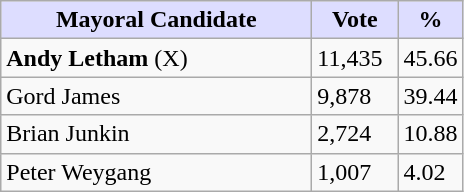<table class="wikitable">
<tr>
<th style="background:#ddf; width:200px;">Mayoral Candidate</th>
<th style="background:#ddf; width:50px;">Vote</th>
<th style="background:#ddf; width:30px;">%</th>
</tr>
<tr>
<td><strong>Andy Letham</strong> (X)</td>
<td>11,435</td>
<td>45.66</td>
</tr>
<tr>
<td>Gord James</td>
<td>9,878</td>
<td>39.44</td>
</tr>
<tr>
<td>Brian Junkin</td>
<td>2,724</td>
<td>10.88</td>
</tr>
<tr>
<td>Peter Weygang</td>
<td>1,007</td>
<td>4.02</td>
</tr>
</table>
